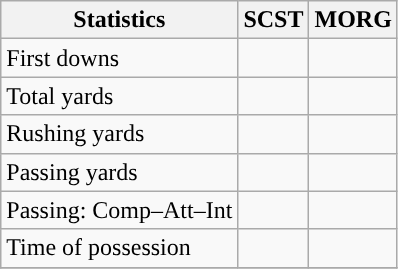<table class="wikitable" style="float: left;">
<tr>
<th>Statistics</th>
<th>SCST</th>
<th>MORG</th>
</tr>
<tr>
<td>First downs</td>
<td></td>
<td></td>
</tr>
<tr>
<td>Total yards</td>
<td></td>
<td></td>
</tr>
<tr>
<td>Rushing yards</td>
<td></td>
<td></td>
</tr>
<tr>
<td>Passing yards</td>
<td></td>
<td></td>
</tr>
<tr>
<td>Passing: Comp–Att–Int</td>
<td></td>
<td></td>
</tr>
<tr>
<td>Time of possession</td>
<td></td>
<td></td>
</tr>
<tr>
</tr>
</table>
